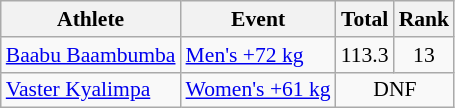<table class="wikitable" style="font-size:90%">
<tr>
<th>Athlete</th>
<th>Event</th>
<th>Total</th>
<th>Rank</th>
</tr>
<tr align=center>
<td align=left><a href='#'>Baabu Baambumba</a></td>
<td align=left><a href='#'>Men's +72 kg</a></td>
<td>113.3</td>
<td>13</td>
</tr>
<tr align=center>
<td align=left><a href='#'>Vaster Kyalimpa</a></td>
<td align=left><a href='#'>Women's +61 kg</a></td>
<td colspan=2>DNF</td>
</tr>
</table>
